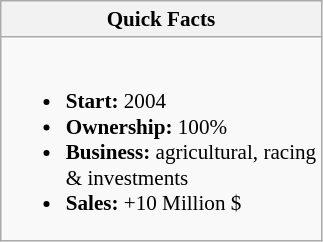<table class="wikitable" style="float:left; font-size:88%; margin-right:1em;">
<tr>
<th colspan="2">Quick Facts</th>
</tr>
<tr>
<td><br><ul><li><strong>Start:</strong> 2004</li><li><strong>Ownership:</strong> 100%</li><li><strong>Business:</strong> agricultural, racing<br>& investments</li><li><strong>Sales:</strong> +10 Million $</li></ul></td>
</tr>
</table>
